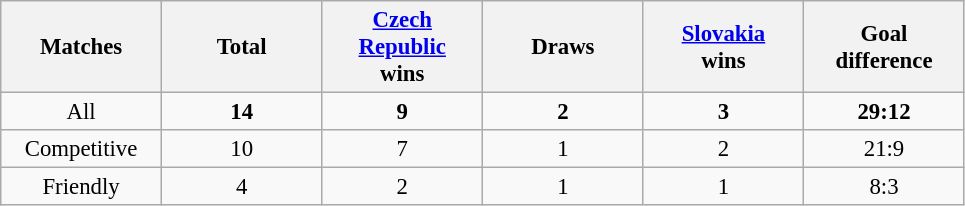<table class="wikitable" style="text-align:center;font-size:95%">
<tr>
<th width="100">Matches</th>
<th width="100">Total</th>
<th width="100"><a href='#'>Czech Republic</a><br>wins</th>
<th width="100">Draws</th>
<th width="100"><a href='#'>Slovakia</a><br>wins</th>
<th width="100">Goal<br>difference</th>
</tr>
<tr>
<td>All</td>
<td><strong>14</strong></td>
<td><strong>9</strong></td>
<td><strong>2</strong></td>
<td><strong>3</strong></td>
<td><strong>29:12</strong></td>
</tr>
<tr>
<td>Competitive</td>
<td>10</td>
<td>7</td>
<td>1</td>
<td>2</td>
<td>21:9</td>
</tr>
<tr>
<td>Friendly</td>
<td>4</td>
<td>2</td>
<td>1</td>
<td>1</td>
<td>8:3</td>
</tr>
</table>
